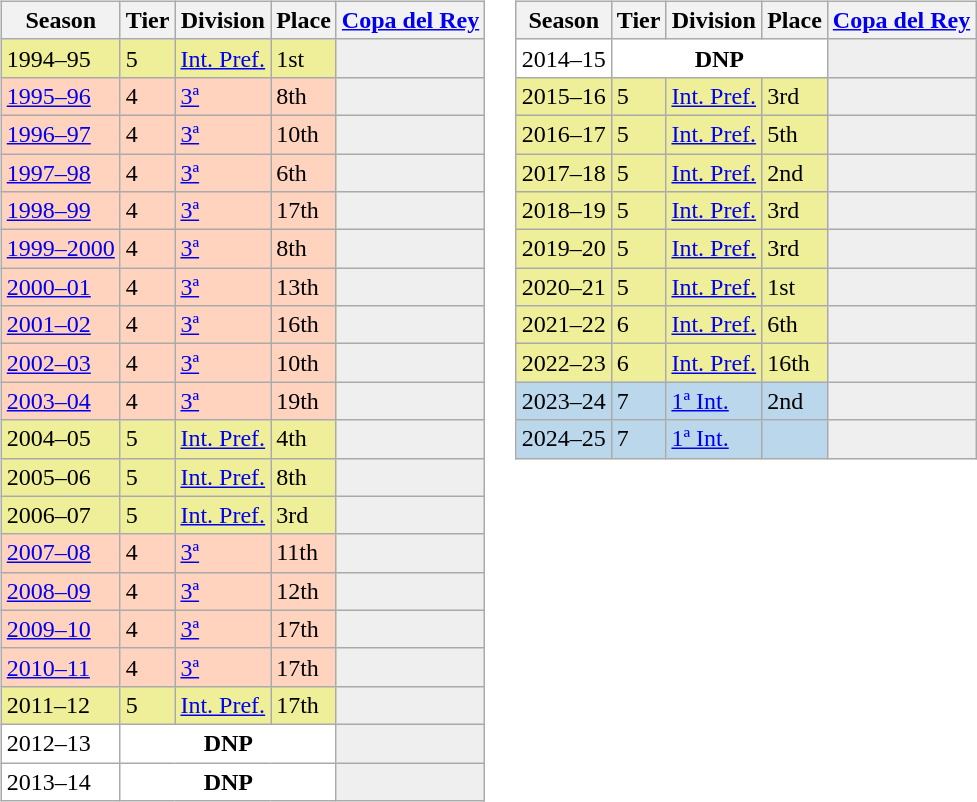<table>
<tr>
<td valign="top" width=0%><br><table class="wikitable">
<tr style="background:#f0f6fa;">
<th>Season</th>
<th>Tier</th>
<th>Division</th>
<th>Place</th>
<th><a href='#'>Copa del Rey</a></th>
</tr>
<tr>
<td style="background:#EFEF99;">1994–95</td>
<td style="background:#EFEF99;">5</td>
<td style="background:#EFEF99;"><a href='#'>Int. Pref.</a></td>
<td style="background:#EFEF99;">1st</td>
<th style="background:#efefef;"></th>
</tr>
<tr>
<td style="background:#FFD3BD;"><a href='#'>1995–96</a></td>
<td style="background:#FFD3BD;">4</td>
<td style="background:#FFD3BD;"><a href='#'>3ª</a></td>
<td style="background:#FFD3BD;">8th</td>
<td style="background:#efefef;"></td>
</tr>
<tr>
<td style="background:#FFD3BD;"><a href='#'>1996–97</a></td>
<td style="background:#FFD3BD;">4</td>
<td style="background:#FFD3BD;"><a href='#'>3ª</a></td>
<td style="background:#FFD3BD;">10th</td>
<th style="background:#efefef;"></th>
</tr>
<tr>
<td style="background:#FFD3BD;"><a href='#'>1997–98</a></td>
<td style="background:#FFD3BD;">4</td>
<td style="background:#FFD3BD;"><a href='#'>3ª</a></td>
<td style="background:#FFD3BD;">6th</td>
<th style="background:#efefef;"></th>
</tr>
<tr>
<td style="background:#FFD3BD;"><a href='#'>1998–99</a></td>
<td style="background:#FFD3BD;">4</td>
<td style="background:#FFD3BD;"><a href='#'>3ª</a></td>
<td style="background:#FFD3BD;">17th</td>
<th style="background:#efefef;"></th>
</tr>
<tr>
<td style="background:#FFD3BD;"><a href='#'>1999–2000</a></td>
<td style="background:#FFD3BD;">4</td>
<td style="background:#FFD3BD;"><a href='#'>3ª</a></td>
<td style="background:#FFD3BD;">8th</td>
<th style="background:#efefef;"></th>
</tr>
<tr>
<td style="background:#FFD3BD;"><a href='#'>2000–01</a></td>
<td style="background:#FFD3BD;">4</td>
<td style="background:#FFD3BD;"><a href='#'>3ª</a></td>
<td style="background:#FFD3BD;">13th</td>
<td style="background:#efefef;"></td>
</tr>
<tr>
<td style="background:#FFD3BD;"><a href='#'>2001–02</a></td>
<td style="background:#FFD3BD;">4</td>
<td style="background:#FFD3BD;"><a href='#'>3ª</a></td>
<td style="background:#FFD3BD;">16th</td>
<th style="background:#efefef;"></th>
</tr>
<tr>
<td style="background:#FFD3BD;"><a href='#'>2002–03</a></td>
<td style="background:#FFD3BD;">4</td>
<td style="background:#FFD3BD;"><a href='#'>3ª</a></td>
<td style="background:#FFD3BD;">10th</td>
<th style="background:#efefef;"></th>
</tr>
<tr>
<td style="background:#FFD3BD;"><a href='#'>2003–04</a></td>
<td style="background:#FFD3BD;">4</td>
<td style="background:#FFD3BD;"><a href='#'>3ª</a></td>
<td style="background:#FFD3BD;">19th</td>
<th style="background:#efefef;"></th>
</tr>
<tr>
<td style="background:#EFEF99;">2004–05</td>
<td style="background:#EFEF99;">5</td>
<td style="background:#EFEF99;"><a href='#'>Int. Pref.</a></td>
<td style="background:#EFEF99;">4th</td>
<th style="background:#efefef;"></th>
</tr>
<tr>
<td style="background:#EFEF99;">2005–06</td>
<td style="background:#EFEF99;">5</td>
<td style="background:#EFEF99;"><a href='#'>Int. Pref.</a></td>
<td style="background:#EFEF99;">8th</td>
<th style="background:#efefef;"></th>
</tr>
<tr>
<td style="background:#EFEF99;">2006–07</td>
<td style="background:#EFEF99;">5</td>
<td style="background:#EFEF99;"><a href='#'>Int. Pref.</a></td>
<td style="background:#EFEF99;">3rd</td>
<th style="background:#efefef;"></th>
</tr>
<tr>
<td style="background:#FFD3BD;"><a href='#'>2007–08</a></td>
<td style="background:#FFD3BD;">4</td>
<td style="background:#FFD3BD;"><a href='#'>3ª</a></td>
<td style="background:#FFD3BD;">11th</td>
<td style="background:#efefef;"></td>
</tr>
<tr>
<td style="background:#FFD3BD;"><a href='#'>2008–09</a></td>
<td style="background:#FFD3BD;">4</td>
<td style="background:#FFD3BD;"><a href='#'>3ª</a></td>
<td style="background:#FFD3BD;">12th</td>
<td style="background:#efefef;"></td>
</tr>
<tr>
<td style="background:#FFD3BD;"><a href='#'>2009–10</a></td>
<td style="background:#FFD3BD;">4</td>
<td style="background:#FFD3BD;"><a href='#'>3ª</a></td>
<td style="background:#FFD3BD;">17th</td>
<td style="background:#efefef;"></td>
</tr>
<tr>
<td style="background:#FFD3BD;"><a href='#'>2010–11</a></td>
<td style="background:#FFD3BD;">4</td>
<td style="background:#FFD3BD;"><a href='#'>3ª</a></td>
<td style="background:#FFD3BD;">17th</td>
<td style="background:#efefef;"></td>
</tr>
<tr>
<td style="background:#EFEF99;">2011–12</td>
<td style="background:#EFEF99;">5</td>
<td style="background:#EFEF99;"><a href='#'>Int. Pref.</a></td>
<td style="background:#EFEF99;">17th</td>
<th style="background:#efefef;"></th>
</tr>
<tr>
<td style="background:#FFFFFF;">2012–13</td>
<th style="background:#FFFFFF;" colspan="3">DNP</th>
<th style="background:#efefef;"></th>
</tr>
<tr>
<td style="background:#FFFFFF;">2013–14</td>
<th style="background:#FFFFFF;" colspan="3">DNP</th>
<th style="background:#efefef;"></th>
</tr>
</table>
</td>
<td valign="top" width=0%><br><table class="wikitable">
<tr style="background:#f0f6fa;">
<th>Season</th>
<th>Tier</th>
<th>Division</th>
<th>Place</th>
<th><a href='#'>Copa del Rey</a></th>
</tr>
<tr>
<td style="background:#FFFFFF;">2014–15</td>
<th style="background:#FFFFFF;" colspan="3">DNP</th>
<th style="background:#efefef;"></th>
</tr>
<tr>
<td style="background:#EFEF99;">2015–16</td>
<td style="background:#EFEF99;">5</td>
<td style="background:#EFEF99;"><a href='#'>Int. Pref.</a></td>
<td style="background:#EFEF99;">3rd</td>
<th style="background:#efefef;"></th>
</tr>
<tr>
<td style="background:#EFEF99;">2016–17</td>
<td style="background:#EFEF99;">5</td>
<td style="background:#EFEF99;"><a href='#'>Int. Pref.</a></td>
<td style="background:#EFEF99;">5th</td>
<th style="background:#efefef;"></th>
</tr>
<tr>
<td style="background:#EFEF99;">2017–18</td>
<td style="background:#EFEF99;">5</td>
<td style="background:#EFEF99;"><a href='#'>Int. Pref.</a></td>
<td style="background:#EFEF99;">2nd</td>
<th style="background:#efefef;"></th>
</tr>
<tr>
<td style="background:#EFEF99;">2018–19</td>
<td style="background:#EFEF99;">5</td>
<td style="background:#EFEF99;"><a href='#'>Int. Pref.</a></td>
<td style="background:#EFEF99;">3rd</td>
<th style="background:#efefef;"></th>
</tr>
<tr>
<td style="background:#EFEF99;">2019–20</td>
<td style="background:#EFEF99;">5</td>
<td style="background:#EFEF99;"><a href='#'>Int. Pref.</a></td>
<td style="background:#EFEF99;">3rd</td>
<th style="background:#efefef;"></th>
</tr>
<tr>
<td style="background:#EFEF99;">2020–21</td>
<td style="background:#EFEF99;">5</td>
<td style="background:#EFEF99;"><a href='#'>Int. Pref.</a></td>
<td style="background:#EFEF99;">1st</td>
<th style="background:#efefef;"></th>
</tr>
<tr>
<td style="background:#EFEF99;">2021–22</td>
<td style="background:#EFEF99;">6</td>
<td style="background:#EFEF99;"><a href='#'>Int. Pref.</a></td>
<td style="background:#EFEF99;">6th</td>
<th style="background:#efefef;"></th>
</tr>
<tr>
<td style="background:#EFEF99;">2022–23</td>
<td style="background:#EFEF99;">6</td>
<td style="background:#EFEF99;"><a href='#'>Int. Pref.</a></td>
<td style="background:#EFEF99;">16th</td>
<th style="background:#efefef;"></th>
</tr>
<tr>
<td style="background:#BBD7EC;">2023–24</td>
<td style="background:#BBD7EC;">7</td>
<td style="background:#BBD7EC;"><a href='#'>1ª Int.</a></td>
<td style="background:#BBD7EC;">2nd</td>
<th style="background:#efefef;"></th>
</tr>
<tr>
<td style="background:#BBD7EC;">2024–25</td>
<td style="background:#BBD7EC;">7</td>
<td style="background:#BBD7EC;"><a href='#'>1ª Int.</a></td>
<td style="background:#BBD7EC;"></td>
<th style="background:#efefef;"></th>
</tr>
</table>
</td>
</tr>
</table>
